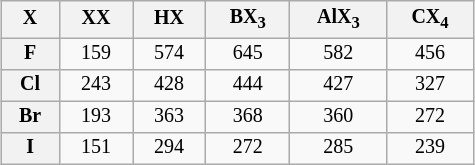<table class="wikitable" style="float:right; margin-top:0; margin-left:1em; text-align:center; font-size:10pt; line-height:11pt; width:25%;">
<tr>
<th>X</th>
<th>XX</th>
<th>HX</th>
<th>BX<sub>3</sub></th>
<th>AlX<sub>3</sub></th>
<th>CX<sub>4</sub></th>
</tr>
<tr>
<th>F</th>
<td>159</td>
<td>574</td>
<td>645</td>
<td>582</td>
<td>456</td>
</tr>
<tr>
<th>Cl</th>
<td>243</td>
<td>428</td>
<td>444</td>
<td>427</td>
<td>327</td>
</tr>
<tr>
<th>Br</th>
<td>193</td>
<td>363</td>
<td>368</td>
<td>360</td>
<td>272</td>
</tr>
<tr>
<th>I</th>
<td>151</td>
<td>294</td>
<td>272</td>
<td>285</td>
<td>239</td>
</tr>
</table>
